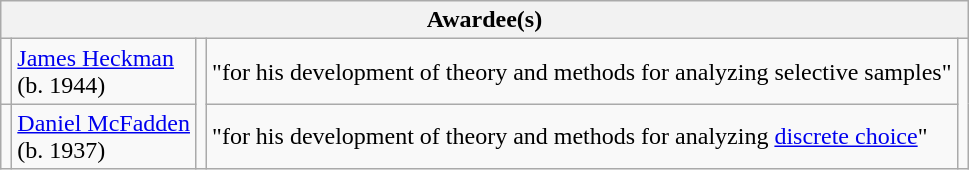<table class="wikitable">
<tr>
<th colspan="5">Awardee(s)</th>
</tr>
<tr>
<td></td>
<td><a href='#'>James Heckman</a><br>(b. 1944)</td>
<td rowspan="2"></td>
<td>"for his development of theory and methods for analyzing selective samples"</td>
<td rowspan="2"></td>
</tr>
<tr>
<td></td>
<td><a href='#'>Daniel McFadden</a><br>(b. 1937)</td>
<td>"for his development of theory and methods for analyzing <a href='#'>discrete choice</a>"</td>
</tr>
</table>
